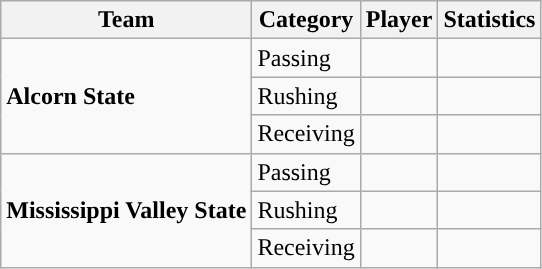<table class="wikitable" style="float: left;">
<tr>
<th>Team</th>
<th>Category</th>
<th>Player</th>
<th>Statistics</th>
</tr>
<tr>
<td rowspan=3><strong>Alcorn State</strong></td>
<td>Passing</td>
<td> </td>
<td> </td>
</tr>
<tr>
<td>Rushing</td>
<td> </td>
<td> </td>
</tr>
<tr>
<td>Receiving</td>
<td> </td>
<td> </td>
</tr>
<tr>
<td rowspan=3><strong>Mississippi Valley State</strong></td>
<td>Passing</td>
<td> </td>
<td> </td>
</tr>
<tr>
<td>Rushing</td>
<td> </td>
<td> </td>
</tr>
<tr>
<td>Receiving</td>
<td> </td>
<td> </td>
</tr>
</table>
